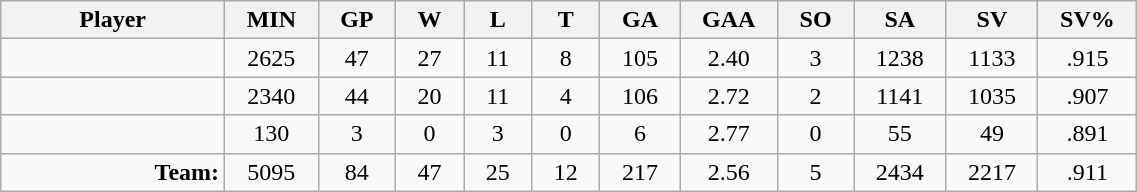<table class="wikitable sortable" width="60%">
<tr>
<th bgcolor="#DDDDFF" width="10%">Player</th>
<th width="3%" bgcolor="#DDDDFF" title="Minutes played">MIN</th>
<th width="3%" bgcolor="#DDDDFF" title="Games played in">GP</th>
<th width="3%" bgcolor="#DDDDFF" title="Games played in">W</th>
<th width="3%" bgcolor="#DDDDFF"title="Games played in">L</th>
<th width="3%" bgcolor="#DDDDFF" title="Ties">T</th>
<th width="3%" bgcolor="#DDDDFF" title="Goals against">GA</th>
<th width="3%" bgcolor="#DDDDFF" title="Goals against average">GAA</th>
<th width="3%" bgcolor="#DDDDFF"title="Shut-outs">SO</th>
<th width="3%" bgcolor="#DDDDFF" title="Shots against">SA</th>
<th width="3%" bgcolor="#DDDDFF" title="Shots saved">SV</th>
<th width="3%" bgcolor="#DDDDFF" title="Save percentage">SV%</th>
</tr>
<tr align="center">
<td align="right"></td>
<td>2625</td>
<td>47</td>
<td>27</td>
<td>11</td>
<td>8</td>
<td>105</td>
<td>2.40</td>
<td>3</td>
<td>1238</td>
<td>1133</td>
<td>.915</td>
</tr>
<tr align="center">
<td align="right"></td>
<td>2340</td>
<td>44</td>
<td>20</td>
<td>11</td>
<td>4</td>
<td>106</td>
<td>2.72</td>
<td>2</td>
<td>1141</td>
<td>1035</td>
<td>.907</td>
</tr>
<tr align="center">
<td align="right"></td>
<td>130</td>
<td>3</td>
<td>0</td>
<td>3</td>
<td>0</td>
<td>6</td>
<td>2.77</td>
<td>0</td>
<td>55</td>
<td>49</td>
<td>.891</td>
</tr>
<tr align="center">
<td align="right"><strong>Team:</strong></td>
<td>5095</td>
<td>84</td>
<td>47</td>
<td>25</td>
<td>12</td>
<td>217</td>
<td>2.56</td>
<td>5</td>
<td>2434</td>
<td>2217</td>
<td>.911</td>
</tr>
</table>
